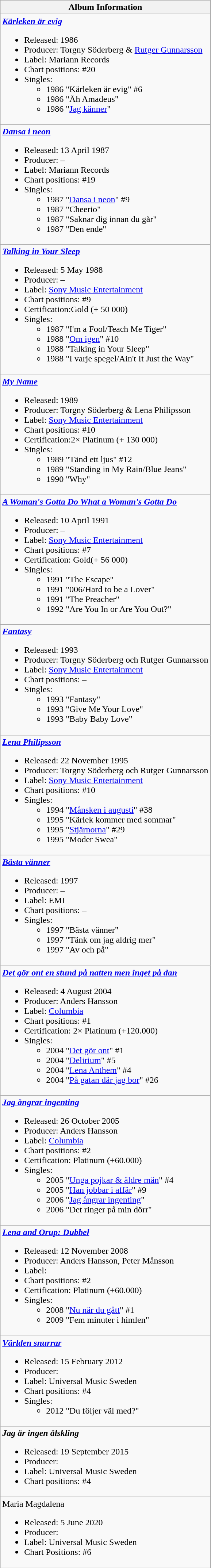<table class="wikitable">
<tr>
<th align="left">Album Information</th>
</tr>
<tr>
<td align="left"><strong><em><a href='#'>Kärleken är evig</a></em></strong><br><ul><li>Released: 1986</li><li>Producer: Torgny Söderberg & <a href='#'>Rutger Gunnarsson</a></li><li>Label: Mariann Records</li><li>Chart positions: #20</li><li>Singles:<ul><li>1986 "Kärleken är evig" #6</li><li>1986 "Åh Amadeus"</li><li>1986 "<a href='#'>Jag känner</a>"</li></ul></li></ul></td>
</tr>
<tr>
<td align="left"><strong><em><a href='#'>Dansa i neon</a></em></strong><br><ul><li>Released: 13 April 1987</li><li>Producer: –</li><li>Label: Mariann Records</li><li>Chart positions: #19</li><li>Singles:<ul><li>1987 "<a href='#'>Dansa i neon</a>" #9</li><li>1987 "Cheerio"</li><li>1987 "Saknar dig innan du går"</li><li>1987 "Den ende"</li></ul></li></ul></td>
</tr>
<tr>
<td align="left"><strong><em><a href='#'>Talking in Your Sleep</a></em></strong><br><ul><li>Released: 5 May 1988</li><li>Producer: –</li><li>Label: <a href='#'>Sony Music Entertainment</a></li><li>Chart positions: #9</li><li>Certification:Gold (+ 50 000)</li><li>Singles:<ul><li>1987 "I'm a Fool/Teach Me Tiger"</li><li>1988 "<a href='#'>Om igen</a>" #10</li><li>1988 "Talking in Your Sleep"</li><li>1988 "I varje spegel/Ain't It Just the Way"</li></ul></li></ul></td>
</tr>
<tr>
<td align="left"><strong><em><a href='#'>My Name</a></em></strong><br><ul><li>Released: 1989</li><li>Producer: Torgny Söderberg & Lena Philipsson</li><li>Label: <a href='#'>Sony Music Entertainment</a></li><li>Chart positions: #10</li><li>Certification:2× Platinum (+ 130 000)</li><li>Singles:<ul><li>1989 "Tänd ett ljus" #12</li><li>1989 "Standing in My Rain/Blue Jeans"</li><li>1990 "Why"</li></ul></li></ul></td>
</tr>
<tr>
<td align="left"><strong><em><a href='#'>A Woman's Gotta Do What a Woman's Gotta Do</a></em></strong><br><ul><li>Released: 10 April 1991</li><li>Producer: –</li><li>Label: <a href='#'>Sony Music Entertainment</a></li><li>Chart positions: #7</li><li>Certification: Gold(+ 56 000)</li><li>Singles:<ul><li>1991 "The Escape"</li><li>1991 "006/Hard to be a Lover"</li><li>1991 "The Preacher"</li><li>1992 "Are You In or Are You Out?"</li></ul></li></ul></td>
</tr>
<tr>
<td align="left"><strong><em><a href='#'>Fantasy</a></em></strong><br><ul><li>Released: 1993</li><li>Producer: Torgny Söderberg och Rutger Gunnarsson</li><li>Label: <a href='#'>Sony Music Entertainment</a></li><li>Chart positions: –</li><li>Singles:<ul><li>1993 "Fantasy"</li><li>1993 "Give Me Your Love"</li><li>1993 "Baby Baby Love"</li></ul></li></ul></td>
</tr>
<tr>
<td align="left"><strong><em><a href='#'>Lena Philipsson</a></em></strong><br><ul><li>Released: 22 November 1995</li><li>Producer: Torgny Söderberg och Rutger Gunnarsson</li><li>Label: <a href='#'>Sony Music Entertainment</a></li><li>Chart positions: #10</li><li>Singles:<ul><li>1994 "<a href='#'>Månsken i augusti</a>" #38</li><li>1995 "Kärlek kommer med sommar"</li><li>1995 "<a href='#'>Stjärnorna</a>" #29</li><li>1995 "Moder Swea"</li></ul></li></ul></td>
</tr>
<tr>
<td align="left"><strong><em><a href='#'>Bästa vänner</a></em></strong><br><ul><li>Released: 1997</li><li>Producer: –</li><li>Label: EMI</li><li>Chart positions: –</li><li>Singles:<ul><li>1997 "Bästa vänner"</li><li>1997 "Tänk om jag aldrig mer"</li><li>1997 "Av och på"</li></ul></li></ul></td>
</tr>
<tr>
<td align="left"><strong><em><a href='#'>Det gör ont en stund på natten men inget på dan</a></em></strong><br><ul><li>Released: 4 August 2004</li><li>Producer: Anders Hansson</li><li>Label: <a href='#'>Columbia</a></li><li>Chart positions: #1</li><li>Certification: 2× Platinum (+120.000)</li><li>Singles:<ul><li>2004 "<a href='#'>Det gör ont</a>" #1 </li><li>2004 "<a href='#'>Delirium</a>" #5</li><li>2004 "<a href='#'>Lena Anthem</a>" #4</li><li>2004 "<a href='#'>På gatan där jag bor</a>" #26</li></ul></li></ul></td>
</tr>
<tr>
<td align="left"><strong><em><a href='#'>Jag ångrar ingenting</a></em></strong><br><ul><li>Released: 26 October 2005</li><li>Producer: Anders Hansson</li><li>Label: <a href='#'>Columbia</a></li><li>Chart positions: #2</li><li>Certification: Platinum (+60.000)</li><li>Singles:<ul><li>2005 "<a href='#'>Unga pojkar & äldre män</a>" #4</li><li>2005 "<a href='#'>Han jobbar i affär</a>" #9</li><li>2006 "<a href='#'>Jag ångrar ingenting</a>"</li><li>2006 "Det ringer på min dörr"</li></ul></li></ul></td>
</tr>
<tr>
<td align="left"><strong><em><a href='#'>Lena and Orup: Dubbel</a></em></strong><br><ul><li>Released: 12 November 2008</li><li>Producer: Anders Hansson, Peter Månsson</li><li>Label:</li><li>Chart positions: #2</li><li>Certification: Platinum (+60.000)</li><li>Singles:<ul><li>2008 "<a href='#'>Nu när du gått</a>" #1</li><li>2009 "Fem minuter i himlen"</li></ul></li></ul></td>
</tr>
<tr>
<td align="left"><strong><em><a href='#'>Världen snurrar</a></em></strong><br><ul><li>Released: 15 February 2012</li><li>Producer:</li><li>Label: Universal Music Sweden</li><li>Chart positions: #4</li><li>Singles:<ul><li>2012 "Du följer väl med?"</li></ul></li></ul></td>
</tr>
<tr>
<td align="left"><strong><em>Jag är ingen älskling</em></strong><br><ul><li>Released: 19 September 2015</li><li>Producer:</li><li>Label: Universal Music Sweden</li><li>Chart positions: #4</li></ul></td>
</tr>
<tr>
<td align="left">Maria Magdalena<br><ul><li>Released: 5 June 2020</li><li>Producer:</li><li>Label: Universal Music Sweden</li><li>Chart Positions: #6</li></ul></td>
</tr>
<tr>
</tr>
</table>
